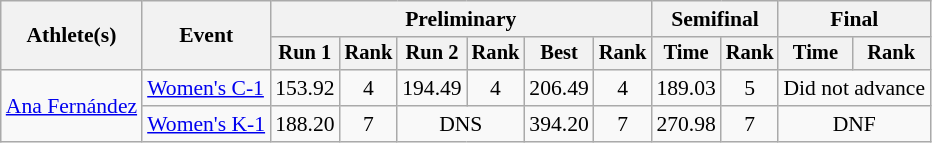<table class="wikitable" style="font-size:90%">
<tr>
<th rowspan=2>Athlete(s)</th>
<th rowspan=2>Event</th>
<th colspan="6">Preliminary</th>
<th colspan="2">Semifinal</th>
<th colspan="2">Final</th>
</tr>
<tr style="font-size:95%">
<th>Run 1</th>
<th>Rank</th>
<th>Run 2</th>
<th>Rank</th>
<th>Best</th>
<th>Rank</th>
<th>Time</th>
<th>Rank</th>
<th>Time</th>
<th>Rank</th>
</tr>
<tr align=center>
<td align=left rowspan="2"><a href='#'>Ana Fernández</a></td>
<td align=left><a href='#'>Women's C-1</a></td>
<td>153.92</td>
<td>4</td>
<td>194.49</td>
<td>4</td>
<td>206.49</td>
<td>4</td>
<td>189.03</td>
<td>5</td>
<td colspan=2>Did not advance</td>
</tr>
<tr align=center>
<td align=left><a href='#'>Women's K-1</a></td>
<td>188.20</td>
<td>7</td>
<td colspan=2>DNS</td>
<td>394.20</td>
<td>7</td>
<td>270.98</td>
<td>7</td>
<td colspan=2>DNF</td>
</tr>
</table>
